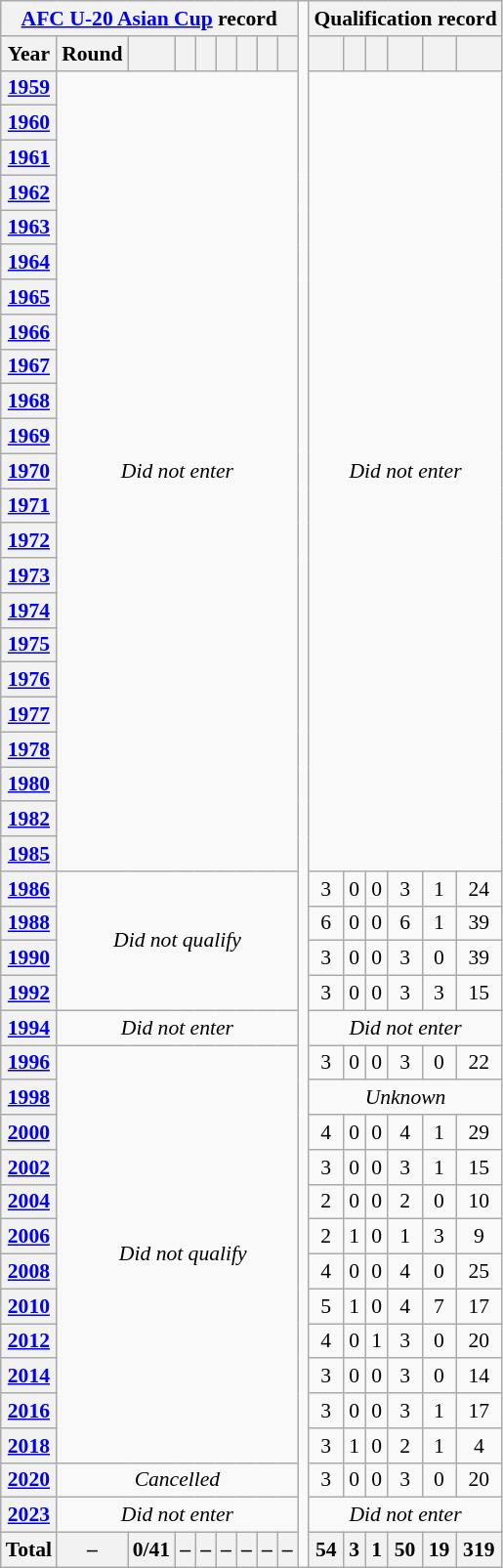<table class="wikitable" style="font-size:90%; text-align:center;">
<tr>
<th colspan=9><a href='#'>AFC U-20 Asian Cup</a> record</th>
<td width="1" rowspan="45"></td>
<th colspan=6>Qualification record</th>
</tr>
<tr>
<th scope="col">Year</th>
<th scope="col">Round</th>
<th scope="col"></th>
<th scope="col"></th>
<th scope="col"></th>
<th scope="col"></th>
<th scope="col"></th>
<th scope="col"></th>
<th scope="col"></th>
<th scope="col"></th>
<th scope="col"></th>
<th scope="col"></th>
<th scope="col"></th>
<th scope="col"></th>
<th scope="col"></th>
</tr>
<tr>
<th> <a href='#'>1959</a></th>
<td colspan="8" rowspan="23"><em>Did not enter</em></td>
<td colspan="6" rowspan="23"><em>Did not enter</em></td>
</tr>
<tr>
<th> <a href='#'>1960</a></th>
</tr>
<tr>
<th> <a href='#'>1961</a></th>
</tr>
<tr>
<th> <a href='#'>1962</a></th>
</tr>
<tr>
<th> <a href='#'>1963</a></th>
</tr>
<tr>
<th> <a href='#'>1964</a></th>
</tr>
<tr>
<th> <a href='#'>1965</a></th>
</tr>
<tr>
<th> <a href='#'>1966</a></th>
</tr>
<tr>
<th> <a href='#'>1967</a></th>
</tr>
<tr>
<th> <a href='#'>1968</a></th>
</tr>
<tr>
<th> <a href='#'>1969</a></th>
</tr>
<tr>
<th> <a href='#'>1970</a></th>
</tr>
<tr>
<th> <a href='#'>1971</a></th>
</tr>
<tr>
<th> <a href='#'>1972</a></th>
</tr>
<tr>
<th> <a href='#'>1973</a></th>
</tr>
<tr>
<th> <a href='#'>1974</a></th>
</tr>
<tr>
<th> <a href='#'>1975</a></th>
</tr>
<tr>
<th> <a href='#'>1976</a></th>
</tr>
<tr>
<th> <a href='#'>1977</a></th>
</tr>
<tr>
<th> <a href='#'>1978</a></th>
</tr>
<tr>
<th> <a href='#'>1980</a></th>
</tr>
<tr>
<th> <a href='#'>1982</a></th>
</tr>
<tr>
<th> <a href='#'>1985</a></th>
</tr>
<tr>
<th> <a href='#'>1986</a></th>
<td colspan=8 rowspan=4><em>Did not qualify</em></td>
<td>3</td>
<td>0</td>
<td>0</td>
<td>3</td>
<td>1</td>
<td>24</td>
</tr>
<tr>
<th> <a href='#'>1988</a></th>
<td>6</td>
<td>0</td>
<td>0</td>
<td>6</td>
<td>1</td>
<td>39</td>
</tr>
<tr>
<th> <a href='#'>1990</a></th>
<td>3</td>
<td>0</td>
<td>0</td>
<td>3</td>
<td>0</td>
<td>39</td>
</tr>
<tr>
<th> <a href='#'>1992</a></th>
<td>3</td>
<td>0</td>
<td>0</td>
<td>3</td>
<td>3</td>
<td>15</td>
</tr>
<tr>
<th> <a href='#'>1994</a></th>
<td colspan="8"><em>Did not enter</em></td>
<td colspan="6"><em>Did not enter</em></td>
</tr>
<tr>
<th> <a href='#'>1996</a></th>
<td colspan="9" rowspan="12"><em>Did not qualify</em></td>
<td>3</td>
<td>0</td>
<td>0</td>
<td>3</td>
<td>0</td>
<td>22</td>
</tr>
<tr>
<th> <a href='#'>1998</a></th>
<td colspan=6><em>Unknown</em></td>
</tr>
<tr>
<th> <a href='#'>2000</a></th>
<td>4</td>
<td>0</td>
<td>0</td>
<td>4</td>
<td>1</td>
<td>29</td>
</tr>
<tr>
<th> <a href='#'>2002</a></th>
<td>3</td>
<td>0</td>
<td>0</td>
<td>3</td>
<td>1</td>
<td>15</td>
</tr>
<tr>
<th> <a href='#'>2004</a></th>
<td>2</td>
<td>0</td>
<td>0</td>
<td>2</td>
<td>0</td>
<td>10</td>
</tr>
<tr>
<th> <a href='#'>2006</a></th>
<td>2</td>
<td>1</td>
<td>0</td>
<td>1</td>
<td>3</td>
<td>9</td>
</tr>
<tr>
<th> <a href='#'>2008</a></th>
<td>4</td>
<td>0</td>
<td>0</td>
<td>4</td>
<td>0</td>
<td>25</td>
</tr>
<tr>
<th> <a href='#'>2010</a></th>
<td>5</td>
<td>1</td>
<td>0</td>
<td>4</td>
<td>7</td>
<td>17</td>
</tr>
<tr>
<th> <a href='#'>2012</a></th>
<td>4</td>
<td>0</td>
<td>1</td>
<td>3</td>
<td>0</td>
<td>20</td>
</tr>
<tr>
<th> <a href='#'>2014</a></th>
<td>3</td>
<td>0</td>
<td>0</td>
<td>3</td>
<td>0</td>
<td>14</td>
</tr>
<tr>
<th> <a href='#'>2016</a></th>
<td>3</td>
<td>0</td>
<td>0</td>
<td>3</td>
<td>1</td>
<td>17</td>
</tr>
<tr>
<th> <a href='#'>2018</a></th>
<td>3</td>
<td>1</td>
<td>0</td>
<td>2</td>
<td>1</td>
<td>4</td>
</tr>
<tr>
<th> <a href='#'>2020</a></th>
<td colspan=8><em>Cancelled</em></td>
<td>3</td>
<td>0</td>
<td>0</td>
<td>3</td>
<td>0</td>
<td>20</td>
</tr>
<tr>
<th> <a href='#'>2023</a></th>
<td colspan="8"><em>Did not enter</em></td>
<td colspan="6"><em>Did not enter</em></td>
</tr>
<tr>
<th>Total</th>
<th>–</th>
<th>0/41</th>
<th>–</th>
<th>–</th>
<th>–</th>
<th>–</th>
<th>–</th>
<th>–</th>
<th>54</th>
<th>3</th>
<th>1</th>
<th>50</th>
<th>19</th>
<th>319</th>
</tr>
</table>
